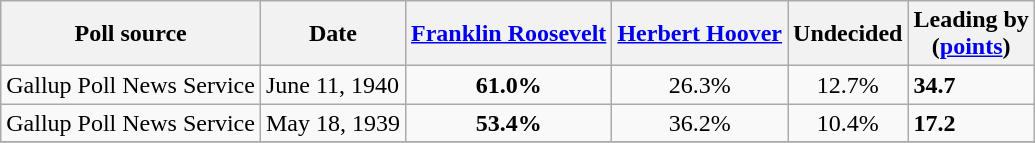<table class="wikitable sortable collapsible collapsed">
<tr>
<th>Poll source</th>
<th>Date</th>
<th><a href='#'>Franklin Roosevelt</a><br><small></small></th>
<th><a href='#'>Herbert Hoover</a><br><small></small></th>
<th>Undecided</th>
<th>Leading by<br>(<a href='#'>points</a>)</th>
</tr>
<tr>
<td>Gallup Poll News Service</td>
<td>June 11, 1940</td>
<td align="center" ><strong>61.0%</strong></td>
<td align="center">26.3%</td>
<td align="center">12.7%</td>
<td><strong>34.7</strong></td>
</tr>
<tr>
<td>Gallup Poll News Service</td>
<td>May 18, 1939</td>
<td align="center" ><strong>53.4%</strong></td>
<td align="center">36.2%</td>
<td align="center">10.4%</td>
<td><strong>17.2</strong></td>
</tr>
<tr>
</tr>
</table>
